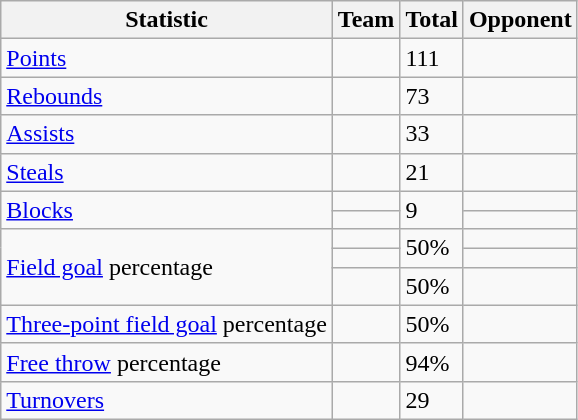<table class="wikitable">
<tr>
<th>Statistic</th>
<th>Team</th>
<th>Total</th>
<th>Opponent</th>
</tr>
<tr>
<td><a href='#'>Points</a></td>
<td></td>
<td>111</td>
<td></td>
</tr>
<tr>
<td><a href='#'>Rebounds</a></td>
<td></td>
<td>73</td>
<td></td>
</tr>
<tr>
<td><a href='#'>Assists</a></td>
<td></td>
<td>33</td>
<td></td>
</tr>
<tr>
<td><a href='#'>Steals</a></td>
<td></td>
<td>21</td>
<td></td>
</tr>
<tr>
<td rowspan="2"><a href='#'>Blocks</a></td>
<td></td>
<td rowspan="2">9</td>
<td></td>
</tr>
<tr>
<td></td>
<td></td>
</tr>
<tr>
<td rowspan="3"><a href='#'>Field goal</a> percentage</td>
<td></td>
<td rowspan="2">50%</td>
<td></td>
</tr>
<tr>
<td></td>
<td></td>
</tr>
<tr>
<td></td>
<td>50%</td>
<td></td>
</tr>
<tr>
<td><a href='#'>Three-point field goal</a> percentage</td>
<td></td>
<td>50%</td>
<td></td>
</tr>
<tr>
<td><a href='#'>Free throw</a> percentage</td>
<td></td>
<td>94%</td>
<td></td>
</tr>
<tr>
<td><a href='#'>Turnovers</a></td>
<td></td>
<td>29</td>
<td></td>
</tr>
</table>
